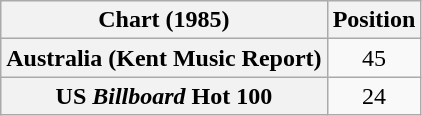<table class="wikitable sortable plainrowheaders">
<tr>
<th>Chart (1985)</th>
<th>Position</th>
</tr>
<tr>
<th scope="row">Australia (Kent Music Report)</th>
<td style="text-align:center;">45</td>
</tr>
<tr>
<th scope="row">US <em>Billboard</em> Hot 100</th>
<td style="text-align:center;">24</td>
</tr>
</table>
